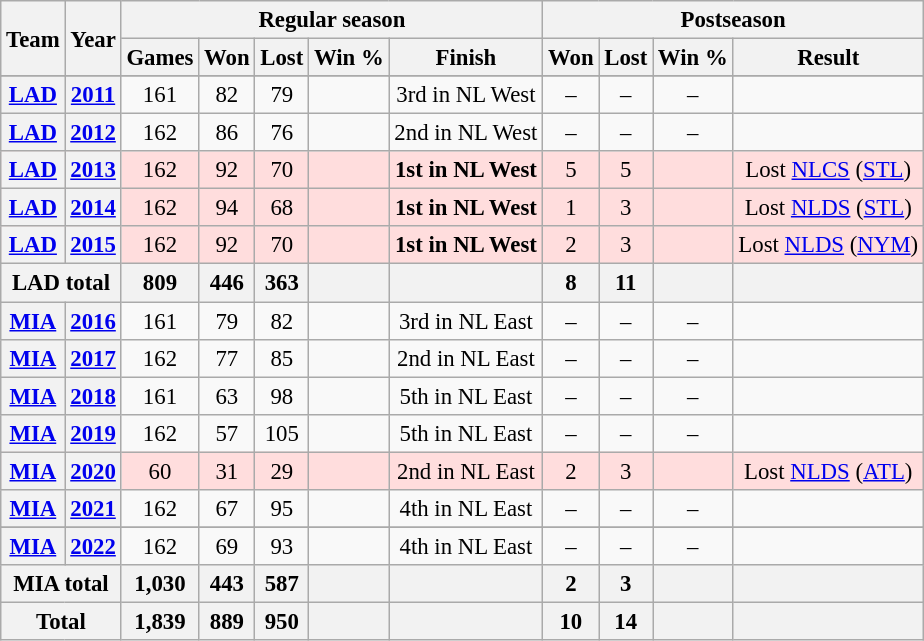<table class="wikitable" style="font-size: 95%; text-align:center;">
<tr>
<th rowspan="2">Team</th>
<th rowspan="2">Year</th>
<th colspan="5">Regular season</th>
<th colspan="4">Postseason</th>
</tr>
<tr>
<th>Games</th>
<th>Won</th>
<th>Lost</th>
<th>Win %</th>
<th>Finish</th>
<th>Won</th>
<th>Lost</th>
<th>Win %</th>
<th>Result</th>
</tr>
<tr>
</tr>
<tr>
<th><a href='#'>LAD</a></th>
<th><a href='#'>2011</a></th>
<td>161</td>
<td>82</td>
<td>79</td>
<td></td>
<td>3rd in NL West</td>
<td>–</td>
<td>–</td>
<td>–</td>
<td></td>
</tr>
<tr>
<th><a href='#'>LAD</a></th>
<th><a href='#'>2012</a></th>
<td>162</td>
<td>86</td>
<td>76</td>
<td></td>
<td>2nd in NL West</td>
<td>–</td>
<td>–</td>
<td>–</td>
<td></td>
</tr>
<tr ! style="background:#fdd;">
<th><a href='#'>LAD</a></th>
<th><a href='#'>2013</a></th>
<td>162</td>
<td>92</td>
<td>70</td>
<td></td>
<td><strong>1st in NL West</strong></td>
<td>5</td>
<td>5</td>
<td></td>
<td>Lost <a href='#'>NLCS</a> (<a href='#'>STL</a>)</td>
</tr>
<tr ! style="background:#fdd;">
<th><a href='#'>LAD</a></th>
<th><a href='#'>2014</a></th>
<td>162</td>
<td>94</td>
<td>68</td>
<td></td>
<td><strong>1st in NL West</strong></td>
<td>1</td>
<td>3</td>
<td></td>
<td>Lost <a href='#'>NLDS</a> (<a href='#'>STL</a>)</td>
</tr>
<tr ! style="background:#fdd;">
<th><a href='#'>LAD</a></th>
<th><a href='#'>2015</a></th>
<td>162</td>
<td>92</td>
<td>70</td>
<td></td>
<td><strong>1st in NL West</strong></td>
<td>2</td>
<td>3</td>
<td></td>
<td>Lost <a href='#'>NLDS</a> (<a href='#'>NYM</a>)</td>
</tr>
<tr>
<th colspan="2">LAD total</th>
<th>809</th>
<th>446</th>
<th>363</th>
<th></th>
<th></th>
<th>8</th>
<th>11</th>
<th></th>
<th></th>
</tr>
<tr>
<th><a href='#'>MIA</a></th>
<th><a href='#'>2016</a></th>
<td>161</td>
<td>79</td>
<td>82</td>
<td></td>
<td>3rd in NL East</td>
<td>–</td>
<td>–</td>
<td>–</td>
<td></td>
</tr>
<tr>
<th><a href='#'>MIA</a></th>
<th><a href='#'>2017</a></th>
<td>162</td>
<td>77</td>
<td>85</td>
<td></td>
<td>2nd in NL East</td>
<td>–</td>
<td>–</td>
<td>–</td>
<td></td>
</tr>
<tr>
<th><a href='#'>MIA</a></th>
<th><a href='#'>2018</a></th>
<td>161</td>
<td>63</td>
<td>98</td>
<td></td>
<td>5th in NL East</td>
<td>–</td>
<td>–</td>
<td>–</td>
<td></td>
</tr>
<tr>
<th><a href='#'>MIA</a></th>
<th><a href='#'>2019</a></th>
<td>162</td>
<td>57</td>
<td>105</td>
<td></td>
<td>5th in NL East</td>
<td>–</td>
<td>–</td>
<td>–</td>
<td></td>
</tr>
<tr ! style="background:#fdd;">
<th><a href='#'>MIA</a></th>
<th><a href='#'>2020</a></th>
<td>60</td>
<td>31</td>
<td>29</td>
<td></td>
<td>2nd in NL East</td>
<td>2</td>
<td>3</td>
<td></td>
<td>Lost <a href='#'>NLDS</a> (<a href='#'>ATL</a>)</td>
</tr>
<tr>
<th><a href='#'>MIA</a></th>
<th><a href='#'>2021</a></th>
<td>162</td>
<td>67</td>
<td>95</td>
<td></td>
<td>4th in NL East</td>
<td>–</td>
<td>–</td>
<td>–</td>
<td></td>
</tr>
<tr>
</tr>
<tr>
<th><a href='#'>MIA</a></th>
<th><a href='#'>2022</a></th>
<td>162</td>
<td>69</td>
<td>93</td>
<td></td>
<td>4th in NL East</td>
<td>–</td>
<td>–</td>
<td>–</td>
<td></td>
</tr>
<tr>
<th colspan="2">MIA total</th>
<th>1,030</th>
<th>443</th>
<th>587</th>
<th></th>
<th></th>
<th>2</th>
<th>3</th>
<th></th>
<th></th>
</tr>
<tr>
<th colspan="2">Total </th>
<th>1,839</th>
<th>889</th>
<th>950</th>
<th></th>
<th></th>
<th>10</th>
<th>14</th>
<th></th>
<th></th>
</tr>
</table>
